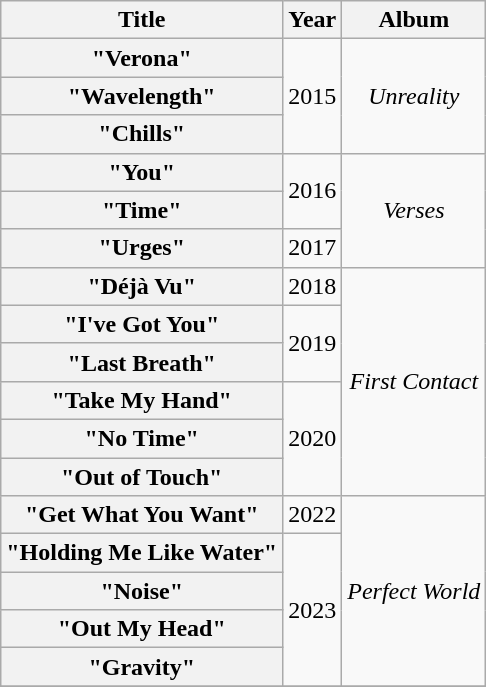<table class="wikitable plainrowheaders" style="text-align:center;">
<tr>
<th>Title</th>
<th>Year</th>
<th>Album</th>
</tr>
<tr>
<th scope="row">"Verona"</th>
<td rowspan="3">2015</td>
<td rowspan="3"><em>Unreality</em></td>
</tr>
<tr>
<th scope="row">"Wavelength"</th>
</tr>
<tr>
<th scope="row">"Chills"</th>
</tr>
<tr>
<th scope="row">"You"</th>
<td rowspan="2">2016</td>
<td rowspan="3"><em>Verses</em></td>
</tr>
<tr>
<th scope="row">"Time"</th>
</tr>
<tr>
<th scope="row">"Urges"</th>
<td>2017</td>
</tr>
<tr>
<th scope="row">"Déjà Vu"</th>
<td>2018</td>
<td rowspan="6"><em>First Contact</em></td>
</tr>
<tr>
<th scope="row">"I've Got You"</th>
<td rowspan="2">2019</td>
</tr>
<tr>
<th scope="row">"Last Breath"</th>
</tr>
<tr>
<th scope="row">"Take My Hand"</th>
<td rowspan="3">2020</td>
</tr>
<tr>
<th scope="row">"No Time"<br></th>
</tr>
<tr>
<th scope="row">"Out of Touch"</th>
</tr>
<tr>
<th scope="row">"Get What You Want"</th>
<td>2022</td>
<td rowspan="5"><em>Perfect World</em></td>
</tr>
<tr>
<th scope="row">"Holding Me Like Water"</th>
<td rowspan="4">2023</td>
</tr>
<tr>
<th scope="row">"Noise"</th>
</tr>
<tr>
<th scope="row">"Out My Head"</th>
</tr>
<tr>
<th scope="row">"Gravity"</th>
</tr>
<tr>
</tr>
</table>
